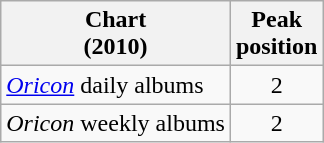<table class="wikitable">
<tr>
<th>Chart<br>(2010)</th>
<th>Peak<br>position</th>
</tr>
<tr>
<td><em><a href='#'>Oricon</a></em> daily albums</td>
<td align="center">2</td>
</tr>
<tr>
<td><em>Oricon</em> weekly albums</td>
<td align="center">2</td>
</tr>
</table>
